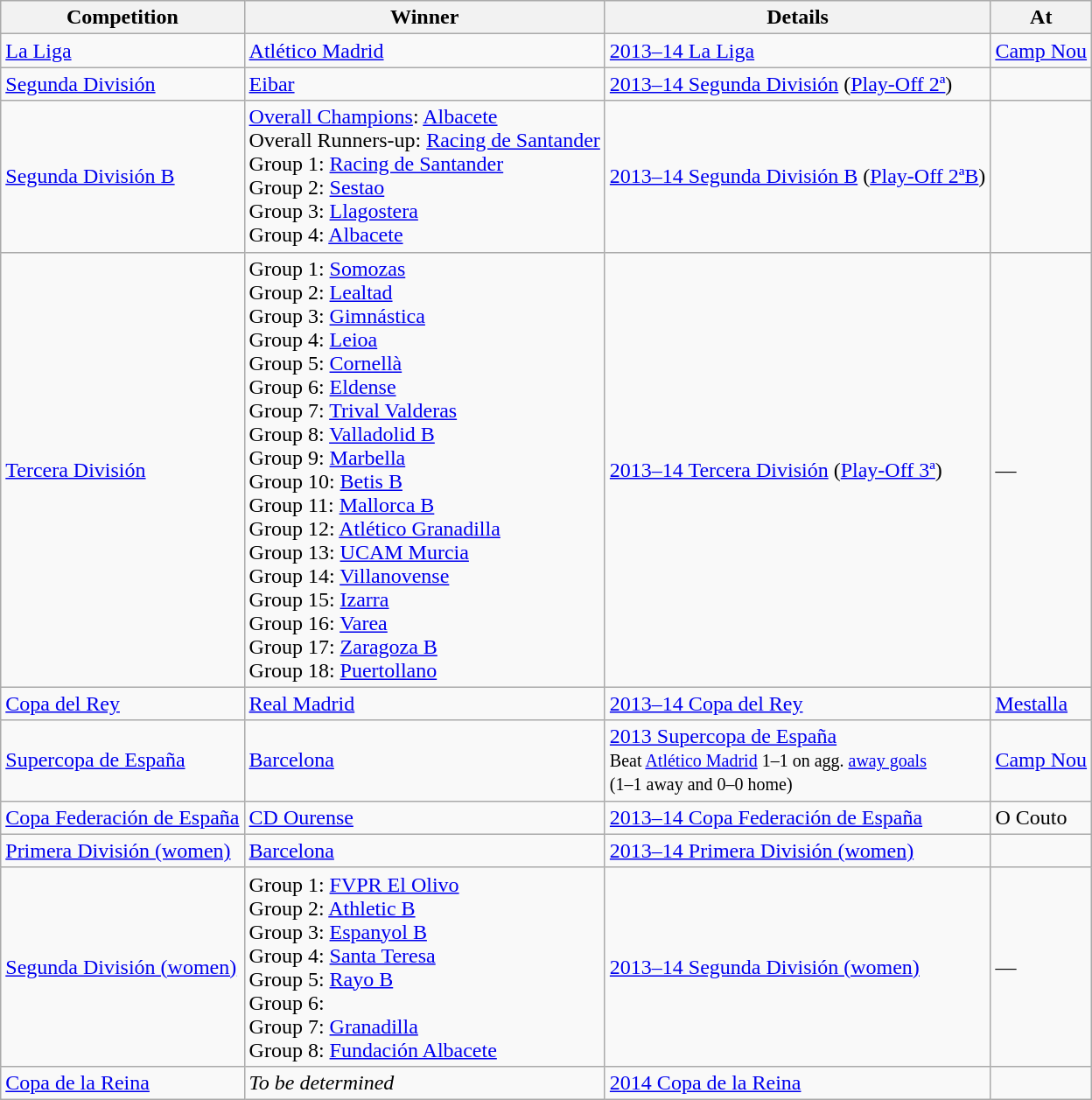<table class="wikitable">
<tr>
<th>Competition</th>
<th>Winner</th>
<th>Details</th>
<th>At</th>
</tr>
<tr>
<td><a href='#'>La Liga</a></td>
<td><a href='#'>Atlético Madrid</a></td>
<td><a href='#'>2013–14 La Liga</a></td>
<td><a href='#'>Camp Nou</a></td>
</tr>
<tr>
<td><a href='#'>Segunda División</a></td>
<td><a href='#'>Eibar</a></td>
<td><a href='#'>2013–14 Segunda División</a> (<a href='#'>Play-Off 2ª</a>)</td>
<td></td>
</tr>
<tr>
<td><a href='#'>Segunda División B</a></td>
<td><a href='#'>Overall Champions</a>: <a href='#'>Albacete</a><br>Overall Runners-up: <a href='#'>Racing de Santander</a><br>Group 1: <a href='#'>Racing de Santander</a><br>Group 2: <a href='#'>Sestao</a><br>Group 3: <a href='#'>Llagostera</a><br>Group 4: <a href='#'>Albacete</a></td>
<td><a href='#'>2013–14 Segunda División B</a> (<a href='#'>Play-Off 2ªB</a>)</td>
<td></td>
</tr>
<tr>
<td><a href='#'>Tercera División</a></td>
<td>Group 1: <a href='#'>Somozas</a><br>Group 2: <a href='#'>Lealtad</a><br>Group 3: <a href='#'>Gimnástica</a><br>Group 4: <a href='#'>Leioa</a><br>Group 5: <a href='#'>Cornellà</a><br>Group 6: <a href='#'>Eldense</a><br>Group 7: <a href='#'>Trival Valderas</a><br>Group 8: <a href='#'>Valladolid B</a><br>Group 9: <a href='#'>Marbella</a><br>Group 10: <a href='#'>Betis B</a><br>Group 11: <a href='#'>Mallorca B</a><br>Group 12: <a href='#'>Atlético Granadilla</a><br>Group 13: <a href='#'>UCAM Murcia</a><br>Group 14: <a href='#'>Villanovense</a><br>Group 15: <a href='#'>Izarra</a><br>Group 16: <a href='#'>Varea</a><br>Group 17: <a href='#'>Zaragoza B</a><br>Group 18: <a href='#'>Puertollano</a></td>
<td><a href='#'>2013–14 Tercera División</a> (<a href='#'>Play-Off 3ª</a>)</td>
<td>—</td>
</tr>
<tr>
<td><a href='#'>Copa del Rey</a></td>
<td><a href='#'>Real Madrid</a></td>
<td><a href='#'>2013–14 Copa del Rey</a></td>
<td><a href='#'>Mestalla</a></td>
</tr>
<tr>
<td><a href='#'>Supercopa de España</a></td>
<td><a href='#'>Barcelona</a></td>
<td><a href='#'>2013 Supercopa de España</a><br><small>Beat <a href='#'>Atlético Madrid</a> 1–1 on agg. <a href='#'>away goals</a><br>(1–1 away and 0–0 home)</small></td>
<td><a href='#'>Camp Nou</a></td>
</tr>
<tr>
<td><a href='#'>Copa Federación de España</a></td>
<td><a href='#'>CD Ourense</a></td>
<td><a href='#'>2013–14 Copa Federación de España</a></td>
<td>O Couto</td>
</tr>
<tr>
<td><a href='#'>Primera División (women)</a></td>
<td><a href='#'>Barcelona</a></td>
<td><a href='#'>2013–14 Primera División (women)</a></td>
<td></td>
</tr>
<tr>
<td><a href='#'>Segunda División (women)</a></td>
<td>Group 1: <a href='#'>FVPR El Olivo</a><br>Group 2: <a href='#'>Athletic B</a><br>Group 3: <a href='#'>Espanyol B</a><br>Group 4: <a href='#'>Santa Teresa</a><br>Group 5: <a href='#'>Rayo B</a><br>Group 6:<br>Group 7: <a href='#'>Granadilla</a><br>Group 8: <a href='#'>Fundación Albacete</a></td>
<td><a href='#'>2013–14 Segunda División (women)</a></td>
<td>—</td>
</tr>
<tr>
<td><a href='#'>Copa de la Reina</a></td>
<td><em>To be determined</em></td>
<td><a href='#'>2014 Copa de la Reina</a></td>
<td></td>
</tr>
</table>
